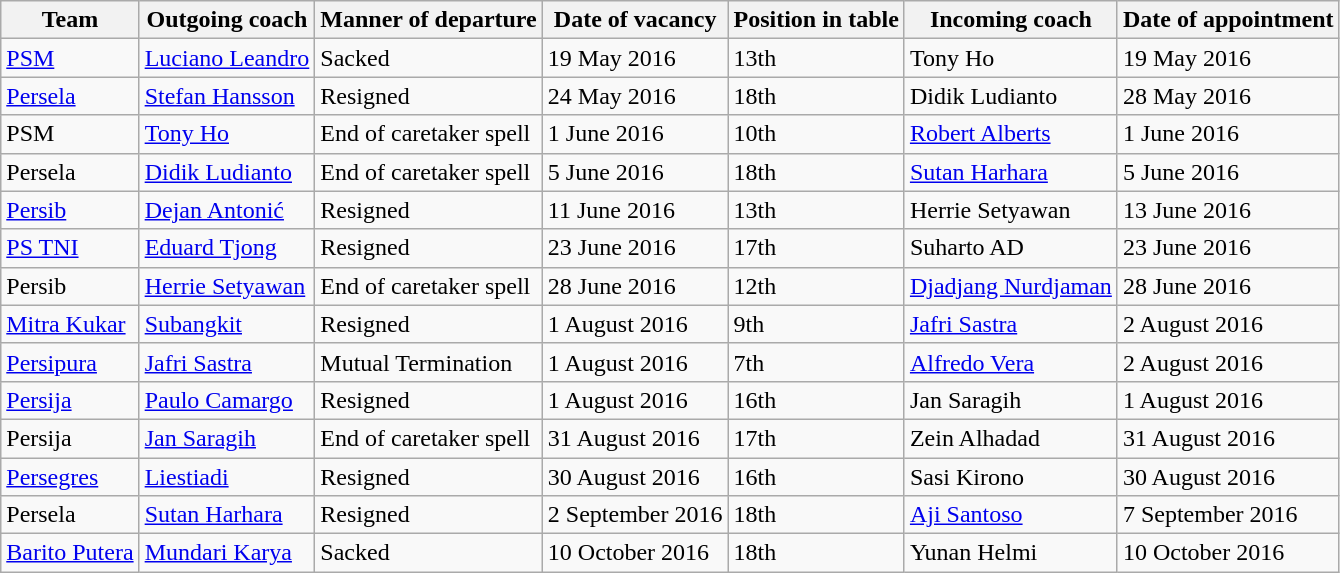<table class="wikitable sortable">
<tr>
<th>Team</th>
<th>Outgoing coach</th>
<th>Manner of departure</th>
<th>Date of vacancy</th>
<th>Position in table</th>
<th>Incoming coach</th>
<th>Date of appointment</th>
</tr>
<tr>
<td><a href='#'>PSM</a></td>
<td> <a href='#'>Luciano Leandro</a></td>
<td>Sacked</td>
<td>19 May 2016</td>
<td>13th</td>
<td> Tony Ho</td>
<td>19 May 2016</td>
</tr>
<tr>
<td><a href='#'>Persela</a></td>
<td> <a href='#'>Stefan Hansson</a></td>
<td>Resigned</td>
<td>24 May 2016</td>
<td>18th</td>
<td> Didik Ludianto</td>
<td>28 May 2016</td>
</tr>
<tr>
<td>PSM</td>
<td> <a href='#'>Tony Ho</a></td>
<td>End of caretaker spell</td>
<td>1 June 2016</td>
<td>10th</td>
<td> <a href='#'>Robert Alberts</a></td>
<td>1 June 2016</td>
</tr>
<tr>
<td>Persela</td>
<td> <a href='#'>Didik Ludianto</a></td>
<td>End of caretaker spell</td>
<td>5 June 2016</td>
<td>18th</td>
<td> <a href='#'>Sutan Harhara</a></td>
<td>5 June 2016</td>
</tr>
<tr>
<td><a href='#'>Persib</a></td>
<td> <a href='#'>Dejan Antonić</a></td>
<td>Resigned</td>
<td>11 June 2016</td>
<td>13th</td>
<td> Herrie Setyawan</td>
<td>13 June 2016</td>
</tr>
<tr>
<td><a href='#'>PS TNI</a></td>
<td> <a href='#'>Eduard Tjong</a></td>
<td>Resigned</td>
<td>23 June 2016</td>
<td>17th</td>
<td> Suharto AD</td>
<td>23 June 2016</td>
</tr>
<tr>
<td>Persib</td>
<td> <a href='#'>Herrie Setyawan</a></td>
<td>End of caretaker spell</td>
<td>28 June 2016</td>
<td>12th</td>
<td> <a href='#'>Djadjang Nurdjaman</a></td>
<td>28 June 2016</td>
</tr>
<tr>
<td><a href='#'>Mitra Kukar</a></td>
<td> <a href='#'>Subangkit</a></td>
<td>Resigned</td>
<td>1 August 2016</td>
<td>9th</td>
<td> <a href='#'>Jafri Sastra</a></td>
<td>2 August 2016</td>
</tr>
<tr>
<td><a href='#'>Persipura</a></td>
<td> <a href='#'>Jafri Sastra</a></td>
<td>Mutual Termination</td>
<td>1 August 2016</td>
<td>7th</td>
<td> <a href='#'>Alfredo Vera</a></td>
<td>2 August 2016</td>
</tr>
<tr>
<td><a href='#'>Persija</a></td>
<td> <a href='#'>Paulo Camargo</a></td>
<td>Resigned</td>
<td>1 August 2016</td>
<td>16th</td>
<td> Jan Saragih</td>
<td>1 August 2016</td>
</tr>
<tr>
<td>Persija</td>
<td> <a href='#'>Jan Saragih</a></td>
<td>End of caretaker spell</td>
<td>31 August 2016</td>
<td>17th</td>
<td> Zein Alhadad</td>
<td>31 August 2016</td>
</tr>
<tr>
<td><a href='#'>Persegres</a></td>
<td> <a href='#'>Liestiadi</a></td>
<td>Resigned</td>
<td>30 August 2016</td>
<td>16th</td>
<td> Sasi Kirono</td>
<td>30 August 2016</td>
</tr>
<tr>
<td>Persela</td>
<td> <a href='#'>Sutan Harhara</a></td>
<td>Resigned</td>
<td>2 September 2016</td>
<td>18th</td>
<td> <a href='#'>Aji Santoso</a></td>
<td>7 September 2016</td>
</tr>
<tr>
<td><a href='#'>Barito Putera</a></td>
<td> <a href='#'>Mundari Karya</a></td>
<td>Sacked</td>
<td>10 October 2016</td>
<td>18th</td>
<td> Yunan Helmi</td>
<td>10 October 2016</td>
</tr>
</table>
